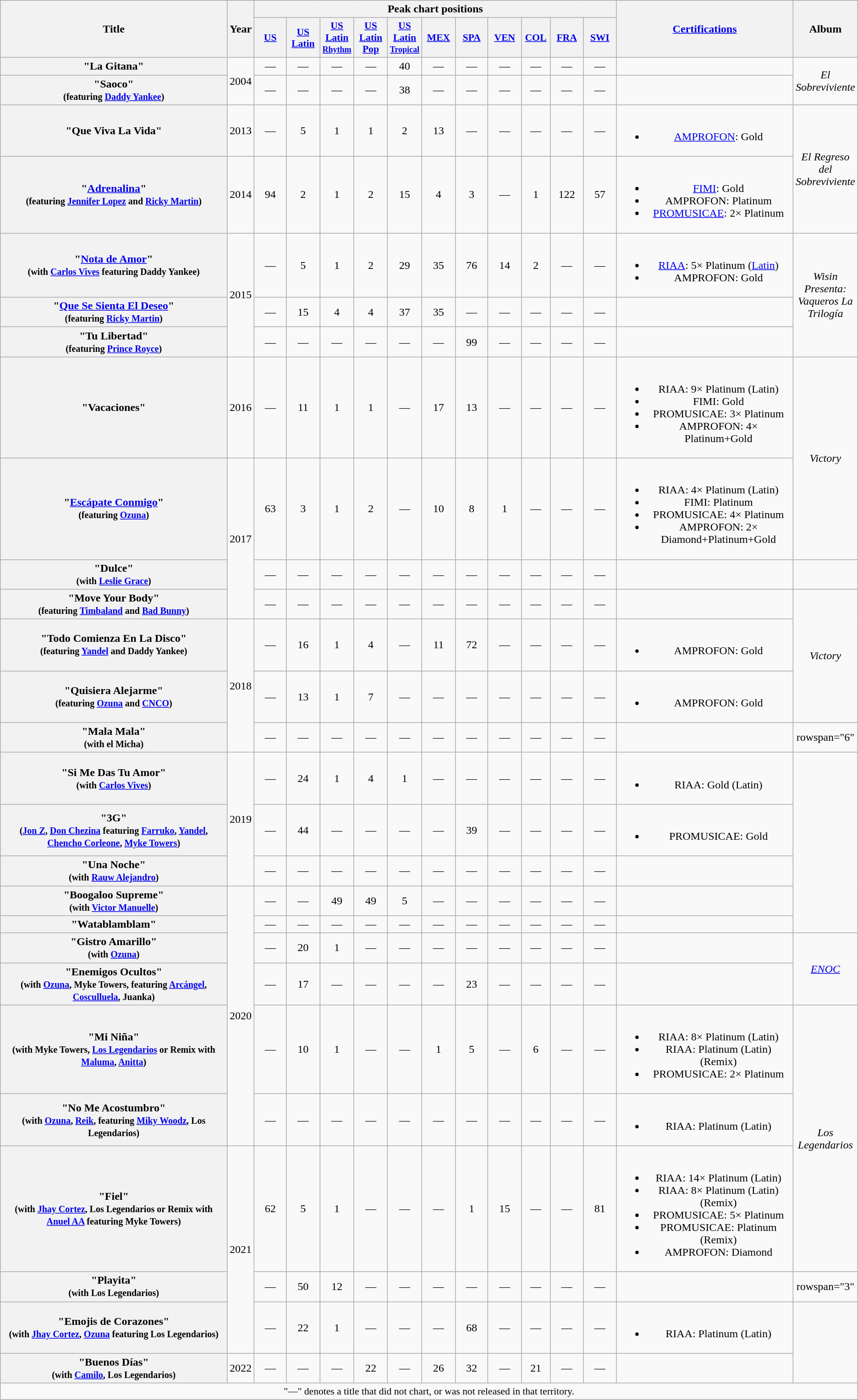<table class="wikitable plainrowheaders" style="text-align:center;" border="1">
<tr>
<th scope="col" rowspan="2" style="width:22em;">Title</th>
<th scope="col" rowspan="2">Year</th>
<th scope="col" colspan="11">Peak chart positions</th>
<th scope="col" rowspan="2" style="width:16em;"><a href='#'>Certifications</a></th>
<th scope="col" rowspan="2">Album</th>
</tr>
<tr>
<th scope="col" style="width:3em;font-size:90%;"><a href='#'>US</a><br></th>
<th scope="col" style="width:3em;font-size:90%;"><a href='#'>US Latin</a><br></th>
<th scope="col" style="width:3em;font-size:90%;"><a href='#'>US <br> Latin <small>Rhythm</small></a><br></th>
<th scope="col" style="width:3em;font-size:90%;"><a href='#'>US <br> Latin<br>Pop</a><br></th>
<th scope="col" style="width:3em;font-size:90%;"><a href='#'>US <br> Latin <small>Tropical</small></a><br></th>
<th scope="col" style="width:3em;font-size:90%;"><a href='#'>MEX</a><br></th>
<th scope="col" style="width:3em;font-size:90%;"><a href='#'>SPA</a><br></th>
<th scope="col" style="width:3em;font-size:90%;"><a href='#'>VEN</a><br></th>
<th scope="col" style="width:2.5em;font-size:90%;"><a href='#'>COL</a><br></th>
<th scope="col" style="width:3em;font-size:90%;" !width="25"><a href='#'>FRA</a><br></th>
<th scope="col" style="width:3em;font-size:90%;" !width="25"><a href='#'>SWI</a><br></th>
</tr>
<tr>
<th scope="row">"La Gitana"</th>
<td align="center" rowspan="2">2004</td>
<td>—</td>
<td>—</td>
<td>—</td>
<td>—</td>
<td>40</td>
<td>—</td>
<td>—</td>
<td>—</td>
<td>—</td>
<td>—</td>
<td>—</td>
<td></td>
<td rowspan="2"><em>El Sobreviviente</em></td>
</tr>
<tr>
<th scope="row">"Saoco"<br><small>(featuring <a href='#'>Daddy Yankee</a>)</small></th>
<td>—</td>
<td>—</td>
<td>—</td>
<td>—</td>
<td>38</td>
<td>—</td>
<td>—</td>
<td>—</td>
<td>—</td>
<td>—</td>
<td>—</td>
<td></td>
</tr>
<tr>
<th scope="row">"Que Viva La Vida"</th>
<td align="center" rowspan="1">2013</td>
<td>—</td>
<td>5</td>
<td>1</td>
<td>1</td>
<td>2</td>
<td>13</td>
<td>—</td>
<td>—</td>
<td>—</td>
<td>—</td>
<td>—</td>
<td><br><ul><li><a href='#'>AMPROFON</a>: Gold</li></ul></td>
<td rowspan="2"><em>El Regreso del Sobreviviente</em></td>
</tr>
<tr>
<th scope="row">"<a href='#'>Adrenalina</a>"<br><small>(featuring <a href='#'>Jennifer Lopez</a> and <a href='#'>Ricky Martin</a>)</small></th>
<td align="center">2014</td>
<td>94</td>
<td>2</td>
<td>1</td>
<td>2</td>
<td>15</td>
<td>4</td>
<td>3</td>
<td>—</td>
<td>1</td>
<td>122</td>
<td>57</td>
<td><br><ul><li><a href='#'>FIMI</a>: Gold</li><li>AMPROFON: Platinum</li><li><a href='#'>PROMUSICAE</a>: 2× Platinum</li></ul></td>
</tr>
<tr>
<th scope="row">"<a href='#'>Nota de Amor</a>"<br><small>(with <a href='#'>Carlos Vives</a> featuring Daddy Yankee)</small></th>
<td rowspan="3">2015</td>
<td>—</td>
<td>5</td>
<td>1</td>
<td>2</td>
<td>29</td>
<td>35</td>
<td>76</td>
<td>14</td>
<td>2</td>
<td>—</td>
<td>—</td>
<td><br><ul><li><a href='#'>RIAA</a>: 5× Platinum (<a href='#'>Latin</a>)</li><li>AMPROFON: Gold</li></ul></td>
<td rowspan="3"><em>Wisin Presenta: Vaqueros La Trilogía</em></td>
</tr>
<tr>
<th scope="row">"<a href='#'>Que Se Sienta El Deseo</a>"<br><small>(featuring <a href='#'>Ricky Martin</a>)</small></th>
<td>—</td>
<td>15</td>
<td>4</td>
<td>4</td>
<td>37</td>
<td>35</td>
<td>—</td>
<td>—</td>
<td>—</td>
<td>—</td>
<td>—</td>
<td></td>
</tr>
<tr>
<th scope="row">"Tu Libertad"<br><small>(featuring <a href='#'>Prince Royce</a>)</small></th>
<td>—</td>
<td>—</td>
<td>—</td>
<td>—</td>
<td>—</td>
<td>—</td>
<td>99</td>
<td>—</td>
<td>—</td>
<td>—</td>
<td>—</td>
<td></td>
</tr>
<tr>
<th scope="row">"Vacaciones"<br></th>
<td>2016</td>
<td>—</td>
<td>11</td>
<td>1</td>
<td>1</td>
<td>—</td>
<td>17</td>
<td>13</td>
<td>—</td>
<td>—</td>
<td>—</td>
<td>—</td>
<td><br><ul><li>RIAA: 9× Platinum (Latin)</li><li>FIMI: Gold</li><li>PROMUSICAE: 3× Platinum</li><li>AMPROFON: 4× Platinum+Gold</li></ul></td>
<td rowspan="2"><em>Victory</em></td>
</tr>
<tr>
<th scope="row">"<a href='#'>Escápate Conmigo</a>"<br><small>(featuring <a href='#'>Ozuna</a>)</small></th>
<td rowspan="3">2017</td>
<td>63</td>
<td>3</td>
<td>1</td>
<td>2</td>
<td>—</td>
<td>10</td>
<td>8</td>
<td>1</td>
<td>—</td>
<td>—</td>
<td>—</td>
<td><br><ul><li>RIAA: 4× Platinum (Latin)</li><li>FIMI: Platinum</li><li>PROMUSICAE: 4× Platinum</li><li>AMPROFON: 2× Diamond+Platinum+Gold</li></ul></td>
</tr>
<tr>
<th scope="row">"Dulce"<br><small>(with <a href='#'>Leslie Grace</a>)</small></th>
<td>—</td>
<td>—</td>
<td>—</td>
<td>—</td>
<td>—</td>
<td>—</td>
<td>—</td>
<td>—</td>
<td>—</td>
<td>—</td>
<td>—</td>
<td></td>
<td></td>
</tr>
<tr>
<th scope="row">"Move Your Body"<br><small>(featuring <a href='#'>Timbaland</a> and <a href='#'>Bad Bunny</a>)</small></th>
<td>—</td>
<td>—</td>
<td>—</td>
<td>—</td>
<td>—</td>
<td>—</td>
<td>—</td>
<td>—</td>
<td>—</td>
<td>—</td>
<td>—</td>
<td></td>
<td rowspan="3"><em>Victory</em></td>
</tr>
<tr>
<th scope="row">"Todo Comienza En La Disco"<br><small>(featuring <a href='#'>Yandel</a> and Daddy Yankee)</small></th>
<td rowspan="3">2018</td>
<td>—</td>
<td>16</td>
<td>1</td>
<td>4</td>
<td>—</td>
<td>11</td>
<td>72</td>
<td>—</td>
<td>—</td>
<td>—</td>
<td>—</td>
<td><br><ul><li>AMPROFON: Gold</li></ul></td>
</tr>
<tr>
<th scope="row">"Quisiera Alejarme"<br><small>(featuring <a href='#'>Ozuna</a> and <a href='#'>CNCO</a>)</small></th>
<td>—</td>
<td>13</td>
<td>1</td>
<td>7</td>
<td>—</td>
<td>—</td>
<td>—</td>
<td>—</td>
<td>—</td>
<td>—</td>
<td>—</td>
<td><br><ul><li>AMPROFON: Gold</li></ul></td>
</tr>
<tr>
<th scope="row">"Mala Mala"<br><small>(with el Micha)</small></th>
<td>—</td>
<td>—</td>
<td>—</td>
<td>—</td>
<td>—</td>
<td>—</td>
<td>—</td>
<td>—</td>
<td>—</td>
<td>—</td>
<td>—</td>
<td></td>
<td>rowspan="6" </td>
</tr>
<tr>
<th scope="row">"Si Me Das Tu Amor"<br><small>(with <a href='#'>Carlos Vives</a>)</small></th>
<td rowspan="3">2019</td>
<td>—</td>
<td>24</td>
<td>1</td>
<td>4</td>
<td>1</td>
<td>—</td>
<td>—</td>
<td>—</td>
<td>—</td>
<td>—</td>
<td>—</td>
<td><br><ul><li>RIAA: Gold (Latin)</li></ul></td>
</tr>
<tr>
<th scope="row">"3G"<br><small>(<a href='#'>Jon Z</a>, <a href='#'>Don Chezina</a> featuring <a href='#'>Farruko</a>, <a href='#'>Yandel</a>, <a href='#'>Chencho Corleone</a>, <a href='#'>Myke Towers</a>)</small></th>
<td>—</td>
<td>44</td>
<td>—</td>
<td>—</td>
<td>—</td>
<td>—</td>
<td>39</td>
<td>—</td>
<td>—</td>
<td>—</td>
<td>—</td>
<td><br><ul><li>PROMUSICAE: Gold</li></ul></td>
</tr>
<tr>
<th scope="row">"Una Noche"<br><small>(with <a href='#'>Rauw Alejandro</a>)</small></th>
<td>—</td>
<td>—</td>
<td>—</td>
<td>—</td>
<td>—</td>
<td>—</td>
<td>—</td>
<td>—</td>
<td>—</td>
<td>—</td>
<td>—</td>
<td></td>
</tr>
<tr>
<th scope="row">"Boogaloo Supreme"<br><small>(with <a href='#'>Victor Manuelle</a>)</small></th>
<td rowspan="6">2020</td>
<td>—</td>
<td>—</td>
<td>49</td>
<td>49</td>
<td>5</td>
<td>—</td>
<td>—</td>
<td>—</td>
<td>—</td>
<td>—</td>
<td>—</td>
<td></td>
</tr>
<tr>
<th scope="row">"Watablamblam"<br></th>
<td>—</td>
<td>—</td>
<td>—</td>
<td>—</td>
<td>—</td>
<td>—</td>
<td>—</td>
<td>—</td>
<td>—</td>
<td>—</td>
<td>—</td>
<td></td>
</tr>
<tr>
<th scope="row">"Gistro Amarillo"<br><small>(with <a href='#'>Ozuna</a>)</small></th>
<td>—</td>
<td>20</td>
<td>1</td>
<td>—</td>
<td>—</td>
<td>—</td>
<td>—</td>
<td>—</td>
<td>—</td>
<td>—</td>
<td>—</td>
<td></td>
<td rowspan="2"><em><a href='#'>ENOC</a></em></td>
</tr>
<tr>
<th scope="row">"Enemigos Ocultos"<br><small>(with <a href='#'>Ozuna</a>, Myke Towers, featuring <a href='#'>Arcángel</a>, <a href='#'>Cosculluela</a>, Juanka)</small></th>
<td>—</td>
<td>17</td>
<td>—</td>
<td>—</td>
<td>—</td>
<td>—</td>
<td>23</td>
<td>—</td>
<td>—</td>
<td>—</td>
<td>—</td>
<td></td>
</tr>
<tr>
<th scope="row">"Mi Niña"<br><small>(with Myke Towers, <a href='#'>Los Legendarios</a> or Remix with <a href='#'>Maluma</a>, <a href='#'>Anitta</a>)</small></th>
<td>—</td>
<td>10</td>
<td>1</td>
<td>—</td>
<td>—</td>
<td>1</td>
<td>5</td>
<td>—</td>
<td>6</td>
<td>—</td>
<td>—</td>
<td><br><ul><li>RIAA: 8× Platinum (Latin)</li><li>RIAA: Platinum (Latin) (Remix)</li><li>PROMUSICAE: 2× Platinum</li></ul></td>
<td rowspan="3"><em>Los Legendarios</em></td>
</tr>
<tr>
<th scope="row">"No Me Acostumbro"<br><small>(with <a href='#'>Ozuna</a>, <a href='#'>Reik</a>, featuring <a href='#'>Miky Woodz</a>, Los Legendarios)</small></th>
<td>—</td>
<td>—</td>
<td>—</td>
<td>—</td>
<td>—</td>
<td>—</td>
<td>—</td>
<td>—</td>
<td>—</td>
<td>—</td>
<td>—</td>
<td><br><ul><li>RIAA: Platinum (Latin)</li></ul></td>
</tr>
<tr>
<th scope="row">"Fiel"<br><small>(with <a href='#'>Jhay Cortez</a>, Los Legendarios or Remix with <a href='#'>Anuel AA</a> featuring Myke Towers)</small></th>
<td rowspan="3">2021</td>
<td>62</td>
<td>5</td>
<td>1</td>
<td>—</td>
<td>—</td>
<td>—</td>
<td>1</td>
<td>15</td>
<td>—</td>
<td>—</td>
<td>81</td>
<td><br><ul><li>RIAA: 14× Platinum (Latin)</li><li>RIAA: 8× Platinum (Latin) (Remix)</li><li>PROMUSICAE: 5× Platinum </li><li>PROMUSICAE: Platinum  (Remix)</li><li>AMPROFON: Diamond</li></ul></td>
</tr>
<tr>
<th scope="row">"Playita"<br><small>(with Los Legendarios)</small></th>
<td>—</td>
<td>50</td>
<td>12</td>
<td>—</td>
<td>—</td>
<td>—</td>
<td>—</td>
<td>—</td>
<td>—</td>
<td>—</td>
<td>—</td>
<td></td>
<td>rowspan="3" </td>
</tr>
<tr>
<th scope="row">"Emojis de Corazones"<br><small>(with <a href='#'>Jhay Cortez</a>, <a href='#'>Ozuna</a> featuring Los Legendarios)</small></th>
<td>—</td>
<td>22</td>
<td>1</td>
<td>—</td>
<td>—</td>
<td>—</td>
<td>68</td>
<td>—</td>
<td>—</td>
<td>—</td>
<td>—</td>
<td><br><ul><li>RIAA: Platinum (Latin)</li></ul></td>
</tr>
<tr>
<th scope="row">"Buenos Días"<br><small>(with <a href='#'>Camilo</a>, Los Legendarios)</small></th>
<td rowspan="1">2022</td>
<td>—</td>
<td>—</td>
<td>—</td>
<td>22</td>
<td>—</td>
<td>26</td>
<td>32</td>
<td>—</td>
<td>21</td>
<td>—</td>
<td>—</td>
<td></td>
</tr>
<tr>
<td colspan="20" style="font-size:90%">"—" denotes a title that did not chart, or was not released in that territory.</td>
</tr>
</table>
